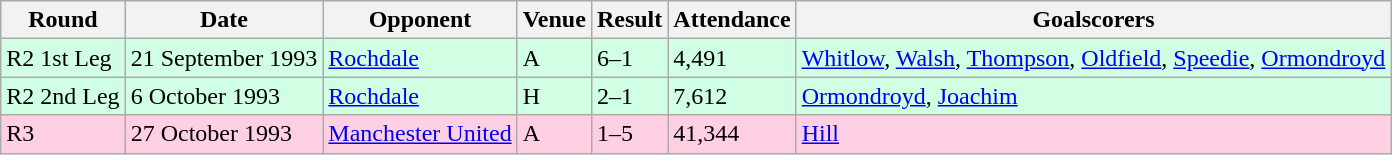<table class="wikitable">
<tr>
<th>Round</th>
<th>Date</th>
<th>Opponent</th>
<th>Venue</th>
<th>Result</th>
<th>Attendance</th>
<th>Goalscorers</th>
</tr>
<tr style="background-color: #d0ffe3;">
<td>R2 1st Leg</td>
<td>21 September 1993</td>
<td><a href='#'>Rochdale</a></td>
<td>A</td>
<td>6–1</td>
<td>4,491</td>
<td><a href='#'>Whitlow</a>, <a href='#'>Walsh</a>, <a href='#'>Thompson</a>, <a href='#'>Oldfield</a>, <a href='#'>Speedie</a>, <a href='#'>Ormondroyd</a></td>
</tr>
<tr style="background-color: #d0ffe3;">
<td>R2 2nd Leg</td>
<td>6 October 1993</td>
<td><a href='#'>Rochdale</a></td>
<td>H</td>
<td>2–1</td>
<td>7,612</td>
<td><a href='#'>Ormondroyd</a>, <a href='#'>Joachim</a></td>
</tr>
<tr style="background-color: #ffd0e3;">
<td>R3</td>
<td>27 October 1993</td>
<td><a href='#'>Manchester United</a></td>
<td>A</td>
<td>1–5</td>
<td>41,344</td>
<td><a href='#'>Hill</a></td>
</tr>
</table>
